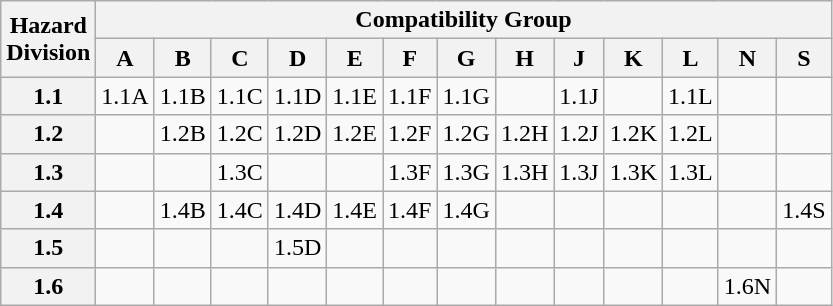<table class="wikitable" float="right">
<tr>
<th rowspan="2">Hazard<br>Division</th>
<th colspan="13">Compatibility Group</th>
</tr>
<tr>
<th>A</th>
<th>B</th>
<th>C</th>
<th>D</th>
<th>E</th>
<th>F</th>
<th>G</th>
<th>H</th>
<th>J</th>
<th>K</th>
<th>L</th>
<th>N</th>
<th>S</th>
</tr>
<tr>
<th>1.1</th>
<td>1.1A</td>
<td>1.1B</td>
<td>1.1C</td>
<td>1.1D</td>
<td>1.1E</td>
<td>1.1F</td>
<td>1.1G</td>
<td></td>
<td>1.1J</td>
<td></td>
<td>1.1L</td>
<td></td>
<td></td>
</tr>
<tr>
<th>1.2</th>
<td></td>
<td>1.2B</td>
<td>1.2C</td>
<td>1.2D</td>
<td>1.2E</td>
<td>1.2F</td>
<td>1.2G</td>
<td>1.2H</td>
<td>1.2J</td>
<td>1.2K</td>
<td>1.2L</td>
<td></td>
<td></td>
</tr>
<tr>
<th>1.3</th>
<td></td>
<td></td>
<td>1.3C</td>
<td></td>
<td></td>
<td>1.3F</td>
<td>1.3G</td>
<td>1.3H</td>
<td>1.3J</td>
<td>1.3K</td>
<td>1.3L</td>
<td></td>
<td></td>
</tr>
<tr>
<th>1.4</th>
<td></td>
<td>1.4B</td>
<td>1.4C</td>
<td>1.4D</td>
<td>1.4E</td>
<td>1.4F</td>
<td>1.4G</td>
<td></td>
<td></td>
<td></td>
<td></td>
<td></td>
<td>1.4S</td>
</tr>
<tr>
<th>1.5</th>
<td></td>
<td></td>
<td></td>
<td>1.5D</td>
<td></td>
<td></td>
<td></td>
<td></td>
<td></td>
<td></td>
<td></td>
<td></td>
<td></td>
</tr>
<tr>
<th>1.6</th>
<td></td>
<td></td>
<td></td>
<td></td>
<td></td>
<td></td>
<td></td>
<td></td>
<td></td>
<td></td>
<td></td>
<td>1.6N</td>
<td></td>
</tr>
</table>
